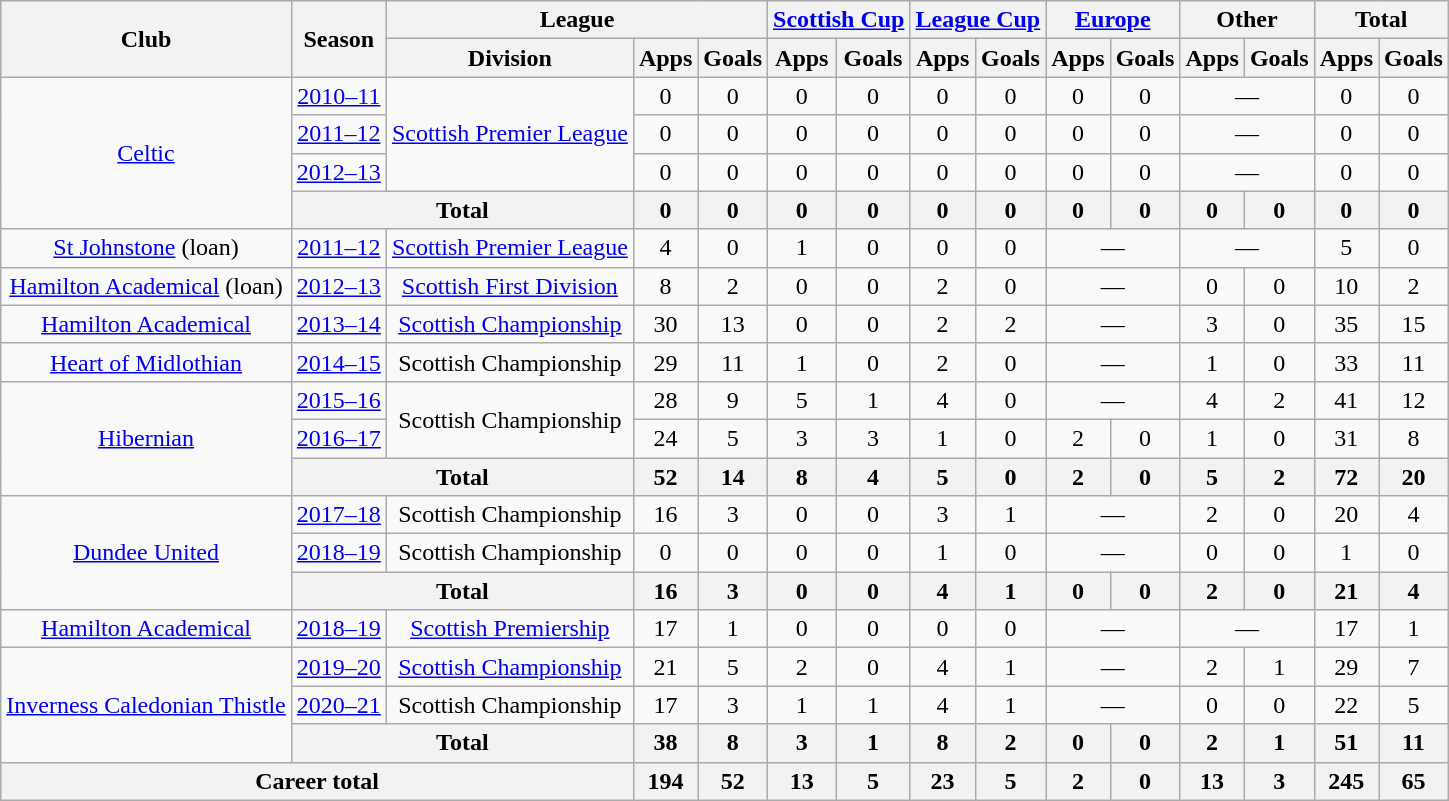<table class=wikitable style="text-align:center">
<tr>
<th rowspan=2>Club</th>
<th rowspan=2>Season</th>
<th colspan=3>League</th>
<th colspan=2><a href='#'>Scottish Cup</a></th>
<th colspan=2><a href='#'>League Cup</a></th>
<th colspan=2><a href='#'>Europe</a></th>
<th colspan=2>Other</th>
<th colspan=2>Total</th>
</tr>
<tr>
<th>Division</th>
<th>Apps</th>
<th>Goals</th>
<th>Apps</th>
<th>Goals</th>
<th>Apps</th>
<th>Goals</th>
<th>Apps</th>
<th>Goals</th>
<th>Apps</th>
<th>Goals</th>
<th>Apps</th>
<th>Goals</th>
</tr>
<tr>
<td rowspan=4><a href='#'>Celtic</a></td>
<td><a href='#'>2010–11</a></td>
<td rowspan=3><a href='#'>Scottish Premier League</a></td>
<td>0</td>
<td>0</td>
<td>0</td>
<td>0</td>
<td>0</td>
<td>0</td>
<td>0</td>
<td>0</td>
<td colspan=2>—</td>
<td>0</td>
<td>0</td>
</tr>
<tr>
<td><a href='#'>2011–12</a></td>
<td>0</td>
<td>0</td>
<td>0</td>
<td>0</td>
<td>0</td>
<td>0</td>
<td>0</td>
<td>0</td>
<td colspan=2>—</td>
<td>0</td>
<td>0</td>
</tr>
<tr>
<td><a href='#'>2012–13</a></td>
<td>0</td>
<td>0</td>
<td>0</td>
<td>0</td>
<td>0</td>
<td>0</td>
<td>0</td>
<td>0</td>
<td colspan=2>—</td>
<td>0</td>
<td>0</td>
</tr>
<tr>
<th colspan=2>Total</th>
<th>0</th>
<th>0</th>
<th>0</th>
<th>0</th>
<th>0</th>
<th>0</th>
<th>0</th>
<th>0</th>
<th>0</th>
<th>0</th>
<th>0</th>
<th>0</th>
</tr>
<tr>
<td><a href='#'>St Johnstone</a> (loan)</td>
<td><a href='#'>2011–12</a></td>
<td><a href='#'>Scottish Premier League</a></td>
<td>4</td>
<td>0</td>
<td>1</td>
<td>0</td>
<td>0</td>
<td>0</td>
<td colspan=2>—</td>
<td colspan=2>—</td>
<td>5</td>
<td>0</td>
</tr>
<tr>
<td><a href='#'>Hamilton Academical</a> (loan)</td>
<td><a href='#'>2012–13</a></td>
<td><a href='#'>Scottish First Division</a></td>
<td>8</td>
<td>2</td>
<td>0</td>
<td>0</td>
<td>2</td>
<td>0</td>
<td colspan=2>—</td>
<td>0</td>
<td>0</td>
<td>10</td>
<td>2</td>
</tr>
<tr>
<td><a href='#'>Hamilton Academical</a></td>
<td><a href='#'>2013–14</a></td>
<td><a href='#'>Scottish Championship</a></td>
<td>30</td>
<td>13</td>
<td>0</td>
<td>0</td>
<td>2</td>
<td>2</td>
<td colspan=2>—</td>
<td>3</td>
<td>0</td>
<td>35</td>
<td>15</td>
</tr>
<tr>
<td><a href='#'>Heart of Midlothian</a></td>
<td><a href='#'>2014–15</a></td>
<td>Scottish Championship</td>
<td>29</td>
<td>11</td>
<td>1</td>
<td>0</td>
<td>2</td>
<td>0</td>
<td colspan=2>—</td>
<td>1</td>
<td>0</td>
<td>33</td>
<td>11</td>
</tr>
<tr>
<td rowspan=3><a href='#'>Hibernian</a></td>
<td><a href='#'>2015–16</a></td>
<td rowspan=2>Scottish Championship</td>
<td>28</td>
<td>9</td>
<td>5</td>
<td>1</td>
<td>4</td>
<td>0</td>
<td colspan=2>—</td>
<td>4</td>
<td>2</td>
<td>41</td>
<td>12</td>
</tr>
<tr>
<td><a href='#'>2016–17</a></td>
<td>24</td>
<td>5</td>
<td>3</td>
<td>3</td>
<td>1</td>
<td>0</td>
<td>2</td>
<td>0</td>
<td>1</td>
<td>0</td>
<td>31</td>
<td>8</td>
</tr>
<tr>
<th colspan=2>Total</th>
<th>52</th>
<th>14</th>
<th>8</th>
<th>4</th>
<th>5</th>
<th>0</th>
<th>2</th>
<th>0</th>
<th>5</th>
<th>2</th>
<th>72</th>
<th>20</th>
</tr>
<tr>
<td rowspan=3><a href='#'>Dundee United</a></td>
<td><a href='#'>2017–18</a></td>
<td>Scottish Championship</td>
<td>16</td>
<td>3</td>
<td>0</td>
<td>0</td>
<td>3</td>
<td>1</td>
<td colspan=2>—</td>
<td>2</td>
<td>0</td>
<td>20</td>
<td>4</td>
</tr>
<tr>
<td><a href='#'>2018–19</a></td>
<td>Scottish Championship</td>
<td>0</td>
<td>0</td>
<td>0</td>
<td>0</td>
<td>1</td>
<td>0</td>
<td colspan=2>—</td>
<td>0</td>
<td>0</td>
<td>1</td>
<td>0</td>
</tr>
<tr>
<th colspan=2>Total</th>
<th>16</th>
<th>3</th>
<th>0</th>
<th>0</th>
<th>4</th>
<th>1</th>
<th>0</th>
<th>0</th>
<th>2</th>
<th>0</th>
<th>21</th>
<th>4</th>
</tr>
<tr>
<td><a href='#'>Hamilton Academical</a></td>
<td><a href='#'>2018–19</a></td>
<td><a href='#'>Scottish Premiership</a></td>
<td>17</td>
<td>1</td>
<td>0</td>
<td>0</td>
<td>0</td>
<td>0</td>
<td colspan=2>—</td>
<td colspan=2>—</td>
<td>17</td>
<td>1</td>
</tr>
<tr>
<td rowspan=3><a href='#'>Inverness Caledonian Thistle</a></td>
<td><a href='#'>2019–20</a></td>
<td><a href='#'>Scottish Championship</a></td>
<td>21</td>
<td>5</td>
<td>2</td>
<td>0</td>
<td>4</td>
<td>1</td>
<td colspan="2">—</td>
<td>2</td>
<td>1</td>
<td>29</td>
<td>7</td>
</tr>
<tr>
<td><a href='#'>2020–21</a></td>
<td>Scottish Championship</td>
<td>17</td>
<td>3</td>
<td>1</td>
<td>1</td>
<td>4</td>
<td>1</td>
<td colspan=2>—</td>
<td>0</td>
<td>0</td>
<td>22</td>
<td>5</td>
</tr>
<tr>
<th colspan=2>Total</th>
<th>38</th>
<th>8</th>
<th>3</th>
<th>1</th>
<th>8</th>
<th>2</th>
<th>0</th>
<th>0</th>
<th>2</th>
<th>1</th>
<th>51</th>
<th>11</th>
</tr>
<tr>
<th colspan=3>Career total</th>
<th>194</th>
<th>52</th>
<th>13</th>
<th>5</th>
<th>23</th>
<th>5</th>
<th>2</th>
<th>0</th>
<th>13</th>
<th>3</th>
<th>245</th>
<th>65</th>
</tr>
</table>
